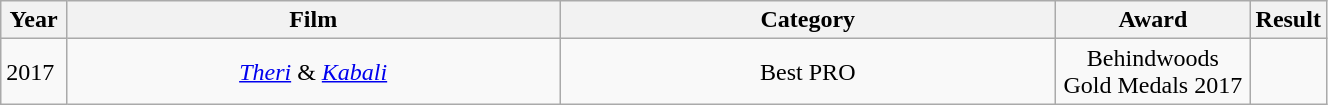<table class="wikitable" style="width:70%;">
<tr>
<th width=5%>Year</th>
<th style="width:40%;">Film</th>
<th style="width:40%;">Category</th>
<th style="width:40%;">Award</th>
<th style="width:15%;">Result</th>
</tr>
<tr>
<td style="text-align:left;">2017</td>
<td style="text-align:center;"><em><a href='#'>Theri</a></em> & <em><a href='#'>Kabali</a></em></td>
<td style="text-align:center;">Best PRO</td>
<td style="text-align:center;">Behindwoods Gold Medals 2017</td>
<td></td>
</tr>
</table>
